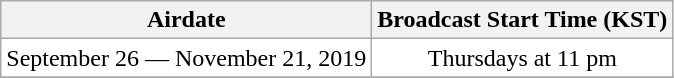<table class=wikitable style=text-align:center;background:#ffffff>
<tr>
<th>Airdate</th>
<th colspan=2>Broadcast Start Time (KST)</th>
</tr>
<tr>
<td>September 26 — November 21, 2019</td>
<td>Thursdays at 11 pm</td>
</tr>
<tr>
</tr>
</table>
